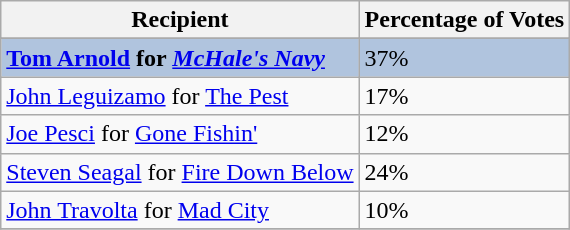<table class="wikitable sortable plainrowheaders">
<tr>
<th>Recipient</th>
<th>Percentage of Votes</th>
</tr>
<tr>
</tr>
<tr style="background:#B0C4DE;">
<td><strong><a href='#'>Tom Arnold</a> for <em><a href='#'>McHale's Navy</a><strong><em></td>
<td></strong>37%<strong></td>
</tr>
<tr>
<td><a href='#'>John Leguizamo</a> for </em><a href='#'>The Pest</a><em></td>
<td>17%</td>
</tr>
<tr>
<td><a href='#'>Joe Pesci</a> for </em><a href='#'>Gone Fishin'</a><em></td>
<td>12%</td>
</tr>
<tr>
<td><a href='#'>Steven Seagal</a> for </em><a href='#'>Fire Down Below</a><em></td>
<td>24%</td>
</tr>
<tr>
<td><a href='#'>John Travolta</a> for </em><a href='#'>Mad City</a><em></td>
<td>10%</td>
</tr>
<tr>
</tr>
</table>
